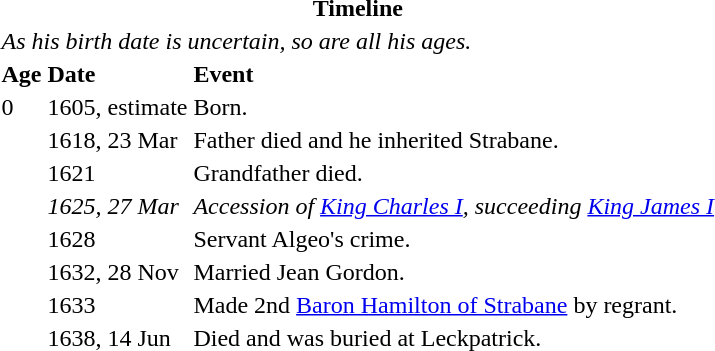<table>
<tr>
<th colspan=3>Timeline</th>
</tr>
<tr>
<td colspan=3><em>As his birth date is uncertain, so are all his ages.</em></td>
</tr>
<tr>
<th align="left">Age</th>
<th align="left">Date</th>
<th align="left">Event</th>
</tr>
<tr>
<td>0</td>
<td>1605, estimate</td>
<td>Born.</td>
</tr>
<tr>
<td></td>
<td>1618, 23 Mar</td>
<td>Father died and he inherited Strabane.</td>
</tr>
<tr>
<td></td>
<td>1621</td>
<td>Grandfather died.</td>
</tr>
<tr>
<td></td>
<td><em>1625, 27 Mar</em></td>
<td><em>Accession of <a href='#'>King Charles I</a>, succeeding <a href='#'>King James I</a></em></td>
</tr>
<tr>
<td></td>
<td>1628</td>
<td>Servant Algeo's crime.</td>
</tr>
<tr>
<td></td>
<td>1632, 28 Nov</td>
<td>Married Jean Gordon.</td>
</tr>
<tr>
<td></td>
<td>1633</td>
<td>Made 2nd <a href='#'>Baron Hamilton of Strabane</a> by regrant.</td>
</tr>
<tr>
<td></td>
<td>1638, 14 Jun</td>
<td>Died and was buried at Leckpatrick.</td>
</tr>
</table>
